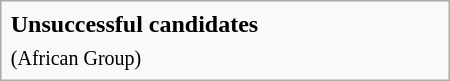<table class="infobox" style="width:300px;">
<tr>
<td><strong>Unsuccessful candidates</strong></td>
</tr>
<tr>
<td> <small>(African Group)</small></td>
</tr>
</table>
